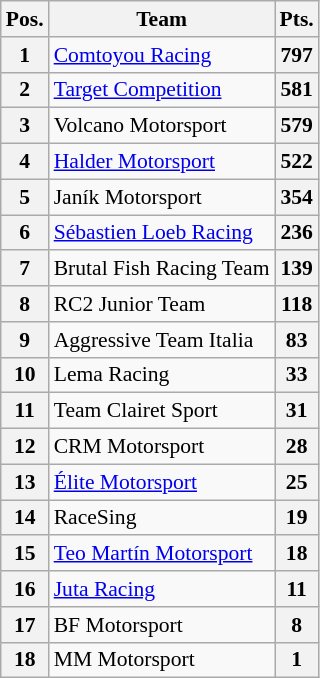<table class="wikitable" style="font-size:90%; text-align:center">
<tr>
<th>Pos.</th>
<th>Team</th>
<th>Pts.</th>
</tr>
<tr>
<th>1</th>
<td align="left"> <a href='#'>Comtoyou Racing</a></td>
<th>797</th>
</tr>
<tr>
<th>2</th>
<td align="left"> <a href='#'>Target Competition</a></td>
<th>581</th>
</tr>
<tr>
<th>3</th>
<td align="left"> Volcano Motorsport</td>
<th>579</th>
</tr>
<tr>
<th>4</th>
<td align="left"> <a href='#'>Halder Motorsport</a></td>
<th>522</th>
</tr>
<tr>
<th>5</th>
<td align="left"> Janík Motorsport</td>
<th>354</th>
</tr>
<tr>
<th>6</th>
<td align="left"> <a href='#'>Sébastien Loeb Racing</a></td>
<th>236</th>
</tr>
<tr>
<th>7</th>
<td align="left"> Brutal Fish Racing Team</td>
<th>139</th>
</tr>
<tr>
<th>8</th>
<td align="left"> RC2 Junior Team</td>
<th>118</th>
</tr>
<tr>
<th>9</th>
<td align="left"> Aggressive Team Italia</td>
<th>83</th>
</tr>
<tr>
<th>10</th>
<td align="left"> Lema Racing</td>
<th>33</th>
</tr>
<tr>
<th>11</th>
<td align="left"> Team Clairet Sport</td>
<th>31</th>
</tr>
<tr>
<th>12</th>
<td align="left"> CRM Motorsport</td>
<th>28</th>
</tr>
<tr>
<th>13</th>
<td align="left"> <a href='#'>Élite Motorsport</a></td>
<th>25</th>
</tr>
<tr>
<th>14</th>
<td align="left"> RaceSing</td>
<th>19</th>
</tr>
<tr>
<th>15</th>
<td align="left"> <a href='#'>Teo Martín Motorsport</a></td>
<th>18</th>
</tr>
<tr>
<th>16</th>
<td align="left"> <a href='#'>Juta Racing</a></td>
<th>11</th>
</tr>
<tr>
<th>17</th>
<td align="left"> BF Motorsport</td>
<th>8</th>
</tr>
<tr>
<th>18</th>
<td align="left"> MM Motorsport</td>
<th>1</th>
</tr>
</table>
